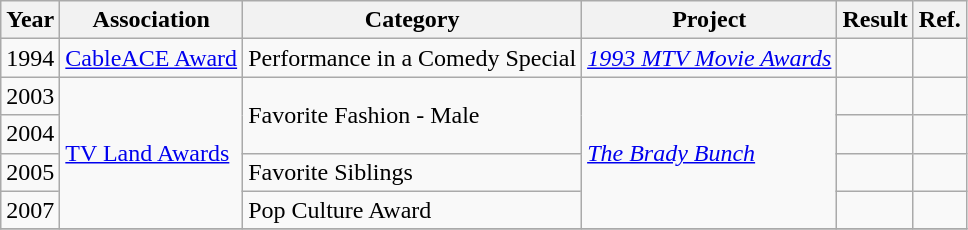<table class="wikitable sortable">
<tr>
<th>Year</th>
<th>Association</th>
<th>Category</th>
<th>Project</th>
<th>Result</th>
<th class="unsortable">Ref.</th>
</tr>
<tr>
<td>1994</td>
<td><a href='#'>CableACE Award</a></td>
<td>Performance in a Comedy Special</td>
<td><em><a href='#'>1993 MTV Movie Awards</a></em></td>
<td></td>
<td></td>
</tr>
<tr>
<td>2003</td>
<td rowspan=4><a href='#'>TV Land Awards</a></td>
<td rowspan=2>Favorite Fashion - Male</td>
<td rowspan=4><em><a href='#'>The Brady Bunch</a></em></td>
<td></td>
<td></td>
</tr>
<tr>
<td>2004</td>
<td></td>
<td></td>
</tr>
<tr>
<td>2005</td>
<td>Favorite Siblings</td>
<td></td>
<td></td>
</tr>
<tr>
<td>2007</td>
<td>Pop Culture Award</td>
<td></td>
<td></td>
</tr>
<tr>
</tr>
</table>
